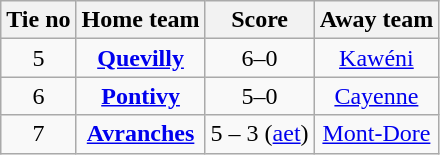<table class="wikitable" style="text-align:center">
<tr>
<th>Tie no</th>
<th>Home team</th>
<th>Score</th>
<th>Away team</th>
</tr>
<tr>
<td>5</td>
<td><strong><a href='#'>Quevilly</a></strong></td>
<td>6–0</td>
<td><a href='#'>Kawéni</a></td>
</tr>
<tr>
<td>6</td>
<td><strong><a href='#'>Pontivy</a></strong></td>
<td>5–0</td>
<td><a href='#'>Cayenne</a></td>
</tr>
<tr>
<td>7</td>
<td><strong><a href='#'>Avranches</a></strong></td>
<td>5 – 3 (<a href='#'>aet</a>)</td>
<td><a href='#'>Mont-Dore</a></td>
</tr>
</table>
